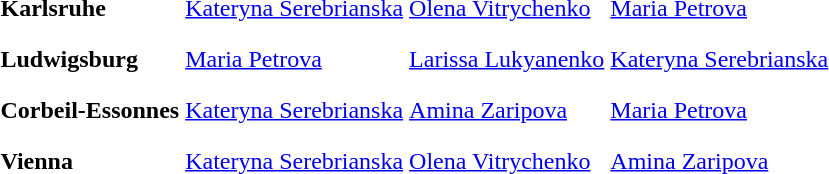<table>
<tr>
<th scope=row style="text-align:left">Karlsruhe</th>
<td style="height:30px;"> <a href='#'>Kateryna Serebrianska</a></td>
<td style="height:30px;"> <a href='#'>Olena Vitrychenko</a></td>
<td style="height:30px;"> <a href='#'>Maria Petrova</a></td>
</tr>
<tr>
<th scope=row style="text-align:left">Ludwigsburg</th>
<td style="height:30px;"> <a href='#'>Maria Petrova</a></td>
<td style="height:30px;"> <a href='#'>Larissa Lukyanenko</a></td>
<td style="height:30px;"> <a href='#'>Kateryna Serebrianska</a></td>
</tr>
<tr>
<th scope=row style="text-align:left">Corbeil-Essonnes</th>
<td style="height:30px;"> <a href='#'>Kateryna Serebrianska</a></td>
<td style="height:30px;"> <a href='#'>Amina Zaripova</a></td>
<td style="height:30px;"> <a href='#'>Maria Petrova</a></td>
</tr>
<tr>
<th scope=row style="text-align:left">Vienna</th>
<td style="height:30px;"> <a href='#'>Kateryna Serebrianska</a></td>
<td style="height:30px;"> <a href='#'>Olena Vitrychenko</a></td>
<td style="height:30px;"> <a href='#'>Amina Zaripova</a></td>
</tr>
<tr>
</tr>
</table>
